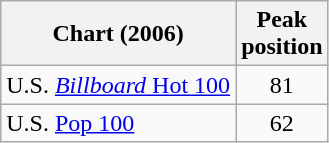<table class="wikitable sortable">
<tr>
<th align="center">Chart (2006)</th>
<th align="center">Peak<br>position</th>
</tr>
<tr>
<td align="left">U.S. <a href='#'><em>Billboard</em> Hot 100</a></td>
<td align="center">81</td>
</tr>
<tr>
<td align="left">U.S. <a href='#'>Pop 100</a></td>
<td align="center">62</td>
</tr>
</table>
